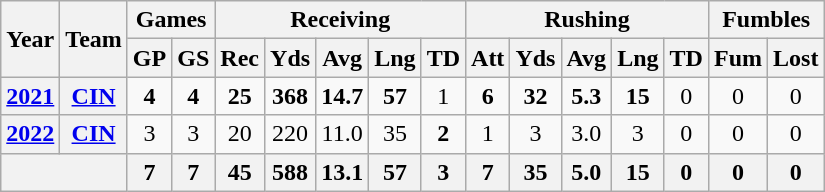<table class=wikitable style="text-align:center;">
<tr>
<th rowspan="2">Year</th>
<th rowspan="2">Team</th>
<th colspan="2">Games</th>
<th colspan="5">Receiving</th>
<th colspan="5">Rushing</th>
<th colspan="2">Fumbles</th>
</tr>
<tr>
<th>GP</th>
<th>GS</th>
<th>Rec</th>
<th>Yds</th>
<th>Avg</th>
<th>Lng</th>
<th>TD</th>
<th>Att</th>
<th>Yds</th>
<th>Avg</th>
<th>Lng</th>
<th>TD</th>
<th>Fum</th>
<th>Lost</th>
</tr>
<tr>
<th><a href='#'>2021</a></th>
<th><a href='#'>CIN</a></th>
<td><strong>4</strong></td>
<td><strong>4</strong></td>
<td><strong>25</strong></td>
<td><strong>368</strong></td>
<td><strong>14.7</strong></td>
<td><strong>57</strong></td>
<td>1</td>
<td><strong>6</strong></td>
<td><strong>32</strong></td>
<td><strong>5.3</strong></td>
<td><strong>15</strong></td>
<td>0</td>
<td>0</td>
<td>0</td>
</tr>
<tr>
<th><a href='#'>2022</a></th>
<th><a href='#'>CIN</a></th>
<td>3</td>
<td>3</td>
<td>20</td>
<td>220</td>
<td>11.0</td>
<td>35</td>
<td><strong>2</strong></td>
<td>1</td>
<td>3</td>
<td>3.0</td>
<td>3</td>
<td>0</td>
<td>0</td>
<td>0</td>
</tr>
<tr>
<th colspan="2"></th>
<th>7</th>
<th>7</th>
<th>45</th>
<th>588</th>
<th>13.1</th>
<th>57</th>
<th>3</th>
<th>7</th>
<th>35</th>
<th>5.0</th>
<th>15</th>
<th>0</th>
<th>0</th>
<th>0</th>
</tr>
</table>
